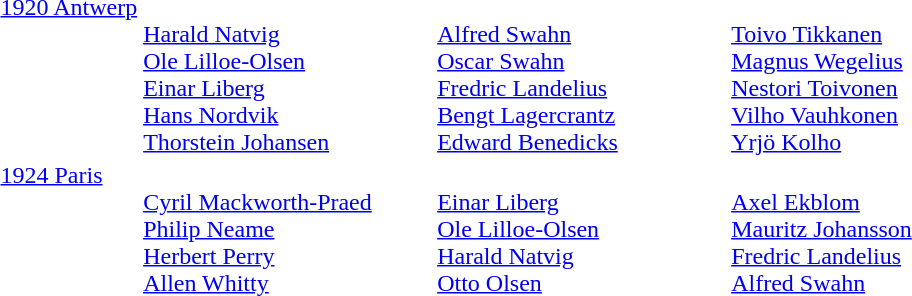<table>
<tr valign="top">
<td><a href='#'>1920 Antwerp</a><br></td>
<td><br><a href='#'>Harald Natvig</a><br><a href='#'>Ole Lilloe-Olsen</a><br><a href='#'>Einar Liberg</a><br><a href='#'>Hans Nordvik</a><br><a href='#'>Thorstein Johansen</a></td>
<td><br><a href='#'>Alfred Swahn</a><br><a href='#'>Oscar Swahn</a><br><a href='#'>Fredric Landelius</a><br><a href='#'>Bengt Lagercrantz</a><br><a href='#'>Edward Benedicks</a></td>
<td><br><a href='#'>Toivo Tikkanen</a><br><a href='#'>Magnus Wegelius</a><br><a href='#'>Nestori Toivonen</a><br><a href='#'>Vilho Vauhkonen</a><br><a href='#'>Yrjö Kolho</a></td>
</tr>
<tr valign="top">
<td><a href='#'>1924 Paris</a><br></td>
<td style="width:12em"><br><a href='#'>Cyril Mackworth-Praed</a><br><a href='#'>Philip Neame</a><br><a href='#'>Herbert Perry</a><br><a href='#'>Allen Whitty</a></td>
<td style="width:12em"><br><a href='#'>Einar Liberg</a><br><a href='#'>Ole Lilloe-Olsen</a><br><a href='#'>Harald Natvig</a><br><a href='#'>Otto Olsen</a></td>
<td style="width:12em"><br><a href='#'>Axel Ekblom</a><br><a href='#'>Mauritz Johansson</a><br><a href='#'>Fredric Landelius</a><br><a href='#'>Alfred Swahn</a></td>
</tr>
</table>
